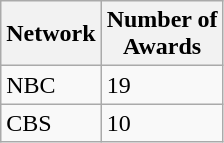<table class="wikitable">
<tr>
<th>Network</th>
<th>Number of<br>Awards</th>
</tr>
<tr>
<td>NBC</td>
<td>19</td>
</tr>
<tr>
<td>CBS</td>
<td>10</td>
</tr>
</table>
